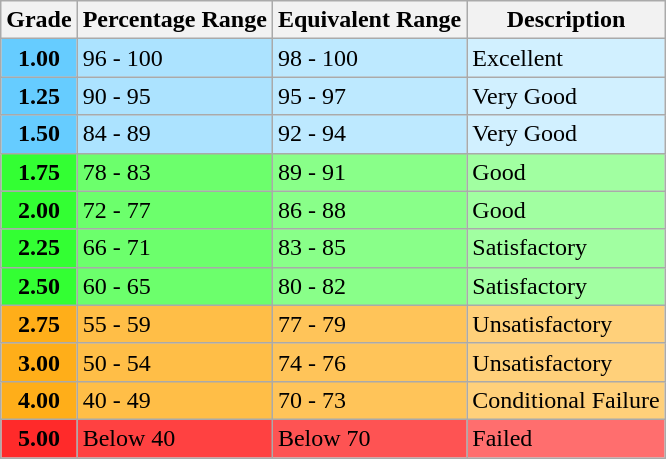<table class="wikitable">
<tr>
<th>Grade</th>
<th>Percentage Range</th>
<th>Equivalent Range</th>
<th>Description</th>
</tr>
<tr>
<th style="background:#6cf;">1.00</th>
<td style="background:#ACE3FF">96 - 100</td>
<td style="background:#BDE9FF">98 - 100</td>
<td style="background:#D1F0FF">Excellent</td>
</tr>
<tr>
<th style="background:#6cf;">1.25</th>
<td style="background:#ACE3FF">90 - 95</td>
<td style="background:#BDE9FF">95 - 97</td>
<td style="background:#D1F0FF">Very Good</td>
</tr>
<tr>
<th style="background:#6cf;">1.50</th>
<td style="background:#ACE3FF">84 - 89</td>
<td style="background:#BDE9FF">92 - 94</td>
<td style="background:#D1F0FF">Very Good</td>
</tr>
<tr>
<th style="background:#3f3;">1.75</th>
<td style="background:#6CFF6C">78 - 83</td>
<td style="background:#89FF89">89 - 91</td>
<td style="background:#A1FFA1">Good</td>
</tr>
<tr>
<th style="background:#3f3;">2.00</th>
<td style="background:#6CFF6C">72 - 77</td>
<td style="background:#89FF89">86 - 88</td>
<td style="background:#A1FFA1">Good</td>
</tr>
<tr>
<th style="background:#3f3;">2.25</th>
<td style="background:#6CFF6C">66 - 71</td>
<td style="background:#89FF89">83 - 85</td>
<td style="background:#A1FFA1">Satisfactory</td>
</tr>
<tr>
<th style="background:#3f3;">2.50</th>
<td style="background:#6CFF6C">60 - 65</td>
<td style="background:#89FF89">80 - 82</td>
<td style="background:#A1FFA1">Satisfactory</td>
</tr>
<tr>
<th style="background:#FFAE19">2.75</th>
<td style="background:#FFBE47">55 - 59</td>
<td style="background:#FFC459">77 - 79</td>
<td style="background:#FFD07A">Unsatisfactory</td>
</tr>
<tr>
<th style="background:#FFAE19">3.00</th>
<td style="background:#FFBE47">50 - 54</td>
<td style="background:#FFC459">74 - 76</td>
<td style="background:#FFD07A">Unsatisfactory</td>
</tr>
<tr>
<th style="background:#FFAE19">4.00</th>
<td style="background:#FFBE47">40 - 49</td>
<td style="background:#FFC459">70 - 73</td>
<td style="background:#FFD07A">Conditional Failure</td>
</tr>
<tr>
<th style="background:#FF2A2A">5.00</th>
<td style="background:#FF4141">Below 40</td>
<td style="background:#FE5353">Below 70</td>
<td style="background:#FF6E6E">Failed</td>
</tr>
</table>
